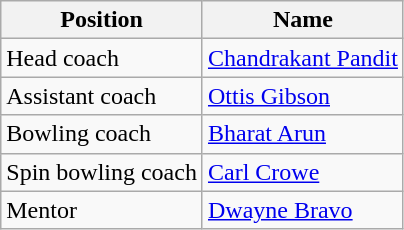<table class="wikitable">
<tr>
<th>Position</th>
<th>Name</th>
</tr>
<tr>
<td>Head coach</td>
<td><a href='#'>Chandrakant Pandit</a></td>
</tr>
<tr>
<td>Assistant coach</td>
<td><a href='#'>Ottis Gibson</a></td>
</tr>
<tr>
<td>Bowling coach</td>
<td><a href='#'>Bharat Arun</a></td>
</tr>
<tr>
<td>Spin bowling coach</td>
<td><a href='#'>Carl Crowe</a></td>
</tr>
<tr>
<td>Mentor</td>
<td><a href='#'>Dwayne Bravo</a></td>
</tr>
</table>
